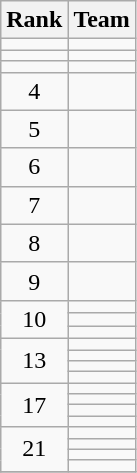<table class="wikitable">
<tr>
<th>Rank</th>
<th>Team</th>
</tr>
<tr>
<td align=center></td>
<td></td>
</tr>
<tr>
<td align=center></td>
<td></td>
</tr>
<tr>
<td align=center></td>
<td></td>
</tr>
<tr>
<td align=center>4</td>
<td></td>
</tr>
<tr>
<td align=center>5</td>
<td></td>
</tr>
<tr>
<td align=center>6</td>
<td></td>
</tr>
<tr>
<td align=center>7</td>
<td></td>
</tr>
<tr>
<td align=center>8</td>
<td></td>
</tr>
<tr>
<td align=center>9</td>
<td></td>
</tr>
<tr>
<td rowspan=3 align=center>10</td>
<td></td>
</tr>
<tr>
<td></td>
</tr>
<tr>
<td></td>
</tr>
<tr>
<td rowspan=4 align=center>13</td>
<td></td>
</tr>
<tr>
<td></td>
</tr>
<tr>
<td></td>
</tr>
<tr>
<td></td>
</tr>
<tr>
<td rowspan=4 align=center>17</td>
<td></td>
</tr>
<tr>
<td></td>
</tr>
<tr>
<td></td>
</tr>
<tr>
<td></td>
</tr>
<tr>
<td rowspan=4 align=center>21</td>
<td></td>
</tr>
<tr>
<td></td>
</tr>
<tr>
<td></td>
</tr>
<tr>
<td></td>
</tr>
<tr>
</tr>
</table>
